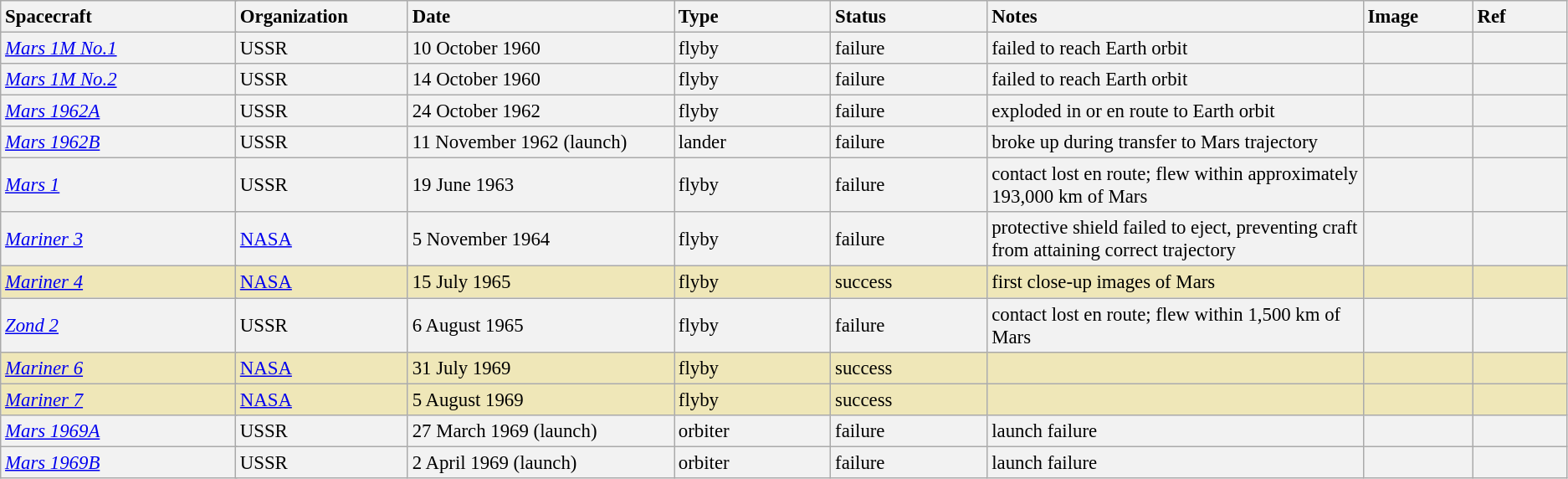<table class="wikitable sticky-header" style="font-size:95%;">
<tr>
<th colspan="2"  style="text-align:left; width:15%;">Spacecraft</th>
<th style="text-align:left; width:11%;">Organization</th>
<th style="text-align:left; width:17%;">Date</th>
<th style="text-align:left; width:10%;">Type</th>
<th style="text-align:left; width:10%;">Status</th>
<th style="text-align:left; width:24%;">Notes</th>
<th style="text-align:left; width:7%;">Image</th>
<th style="text-align:left; width:6%;">Ref</th>
</tr>
<tr style="background:#F2F2F2">
<td colspan="2"><em><a href='#'>Mars 1M No.1</a></em></td>
<td> USSR</td>
<td>10 October 1960</td>
<td>flyby</td>
<td>failure</td>
<td>failed to reach Earth orbit</td>
<td></td>
<td></td>
</tr>
<tr style="background:#F2F2F2">
<td colspan="2"><em><a href='#'>Mars 1M No.2</a></em></td>
<td> USSR</td>
<td>14 October 1960</td>
<td>flyby</td>
<td>failure</td>
<td>failed to reach Earth orbit</td>
<td></td>
<td></td>
</tr>
<tr style="background:#F2F2F2">
<td colspan="2"><em><a href='#'>Mars 1962A</a></em></td>
<td> USSR</td>
<td>24 October 1962</td>
<td>flyby</td>
<td>failure</td>
<td>exploded in or en route to Earth orbit</td>
<td></td>
<td></td>
</tr>
<tr style="background:#F2F2F2">
<td colspan="2"><em><a href='#'>Mars 1962B</a></em></td>
<td> USSR</td>
<td>11 November 1962 (launch)</td>
<td>lander</td>
<td>failure</td>
<td>broke up during transfer to Mars trajectory</td>
<td></td>
<td></td>
</tr>
<tr style="background:#F2F2F2">
<td colspan="2"><em><a href='#'>Mars 1</a></em></td>
<td> USSR</td>
<td>19 June 1963</td>
<td>flyby</td>
<td>failure</td>
<td>contact lost en route; flew within approximately 193,000 km of Mars</td>
<td></td>
<td></td>
</tr>
<tr style="background:#F2F2F2">
<td colspan="2"><em><a href='#'>Mariner 3</a></em></td>
<td> <a href='#'>NASA</a></td>
<td>5 November 1964</td>
<td>flyby</td>
<td>failure</td>
<td>protective shield failed to eject, preventing craft from attaining correct trajectory</td>
<td></td>
<td></td>
</tr>
<tr style="background:#EFE7B8">
<td colspan="2"><em><a href='#'>Mariner 4</a></em></td>
<td> <a href='#'>NASA</a></td>
<td>15 July 1965</td>
<td>flyby</td>
<td>success</td>
<td>first close-up images of Mars</td>
<td></td>
<td></td>
</tr>
<tr style="background:#F2F2F2">
<td colspan="2"><em><a href='#'>Zond 2</a></em></td>
<td> USSR</td>
<td>6 August 1965</td>
<td>flyby</td>
<td>failure</td>
<td>contact lost en route; flew within 1,500 km of Mars</td>
<td></td>
<td></td>
</tr>
<tr style="background:#EFE7B8">
<td colspan="2"><em><a href='#'>Mariner 6</a></em></td>
<td> <a href='#'>NASA</a></td>
<td>31 July 1969</td>
<td>flyby</td>
<td>success</td>
<td></td>
<td></td>
<td></td>
</tr>
<tr style="background:#EFE7B8">
<td colspan="2"><em><a href='#'>Mariner 7</a></em></td>
<td> <a href='#'>NASA</a></td>
<td>5 August 1969</td>
<td>flyby</td>
<td>success</td>
<td></td>
<td></td>
<td></td>
</tr>
<tr style="background:#F2F2F2">
<td colspan="2"><em><a href='#'>Mars 1969A</a></em></td>
<td> USSR</td>
<td>27 March 1969 (launch)</td>
<td>orbiter</td>
<td>failure</td>
<td>launch failure</td>
<td></td>
<td></td>
</tr>
<tr style="background:#F2F2F2">
<td colspan="2"><em><a href='#'>Mars 1969B</a></em></td>
<td> USSR</td>
<td>2 April 1969 (launch)</td>
<td>orbiter</td>
<td>failure</td>
<td>launch failure</td>
<td></td>
<td></td>
</tr>
</table>
